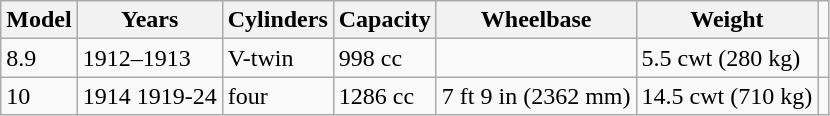<table class="wikitable">
<tr>
<th>Model</th>
<th>Years</th>
<th>Cylinders</th>
<th>Capacity</th>
<th>Wheelbase</th>
<th>Weight</th>
</tr>
<tr>
<td>8.9</td>
<td>1912–1913</td>
<td>V-twin</td>
<td>998 cc</td>
<td></td>
<td>5.5 cwt (280 kg)</td>
<td></td>
</tr>
<tr>
<td>10</td>
<td>1914 1919-24</td>
<td>four</td>
<td>1286 cc</td>
<td>7 ft 9 in (2362 mm)</td>
<td>14.5 cwt (710 kg)</td>
</tr>
</table>
